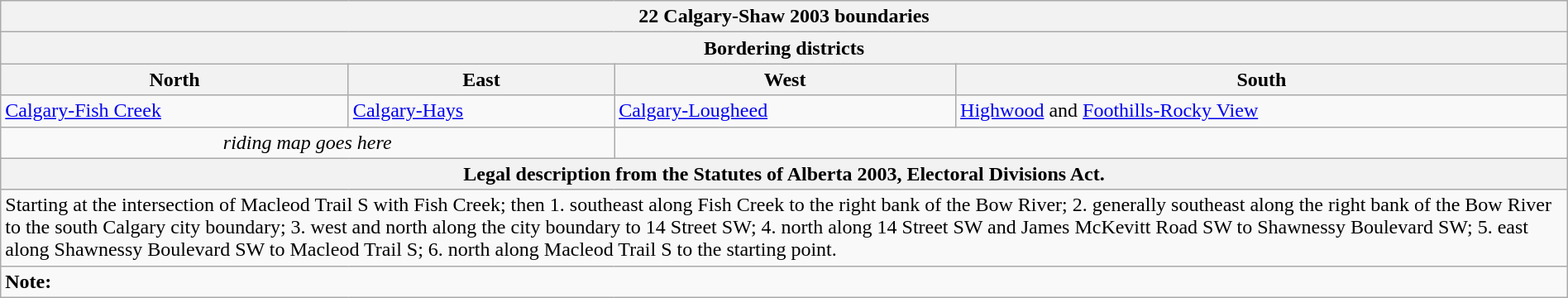<table class="wikitable collapsible collapsed" style="width:100%;">
<tr>
<th colspan=4>22 Calgary-Shaw 2003 boundaries</th>
</tr>
<tr>
<th colspan=4>Bordering districts</th>
</tr>
<tr>
<th>North</th>
<th>East</th>
<th>West</th>
<th>South</th>
</tr>
<tr>
<td><a href='#'>Calgary-Fish Creek</a></td>
<td><a href='#'>Calgary-Hays</a></td>
<td><a href='#'>Calgary-Lougheed</a></td>
<td><a href='#'>Highwood</a> and <a href='#'>Foothills-Rocky View</a></td>
</tr>
<tr>
<td colspan=2 align=center><em>riding map goes here</em></td>
<td colspan=2 align=center></td>
</tr>
<tr>
<th colspan=4>Legal description from the Statutes of Alberta 2003, Electoral Divisions Act.</th>
</tr>
<tr>
<td colspan=4>Starting at the intersection of Macleod Trail S with Fish Creek; then 1. southeast along Fish Creek to the right bank of the Bow River; 2. generally southeast along the right bank of the Bow River to the south Calgary city boundary; 3. west and north along the city boundary to 14 Street SW; 4. north along 14 Street SW and James McKevitt Road SW to Shawnessy Boulevard SW; 5. east along Shawnessy Boulevard SW to Macleod Trail S; 6. north along Macleod Trail S to the starting point.</td>
</tr>
<tr>
<td colspan=4><strong>Note:</strong></td>
</tr>
</table>
